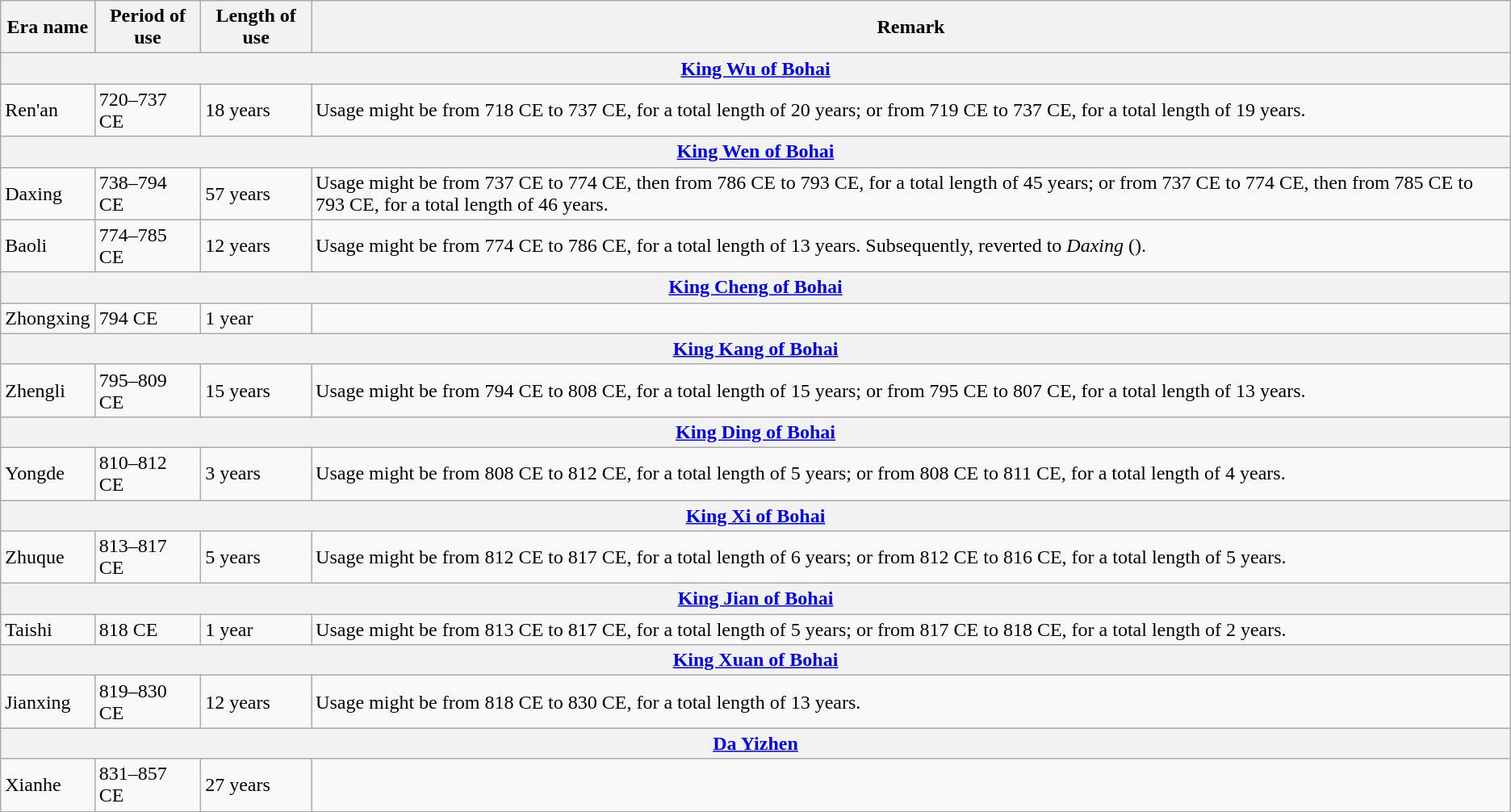<table class="wikitable">
<tr>
<th>Era name</th>
<th>Period of use</th>
<th>Length of use</th>
<th>Remark</th>
</tr>
<tr>
<th colspan="4"><a href='#'>King Wu of Bohai</a><br></th>
</tr>
<tr>
<td>Ren'an<br></td>
<td>720–737 CE</td>
<td>18 years</td>
<td>Usage might be from 718 CE to 737 CE, for a total length of 20 years; or from 719 CE to 737 CE, for a total length of 19 years.</td>
</tr>
<tr>
<th colspan="4"><a href='#'>King Wen of Bohai</a><br></th>
</tr>
<tr>
<td>Daxing<br></td>
<td>738–794 CE</td>
<td>57 years</td>
<td>Usage might be from 737 CE to 774 CE, then from 786 CE to 793 CE, for a total length of 45 years; or from 737 CE to 774 CE, then from 785 CE to 793 CE, for a total length of 46 years.</td>
</tr>
<tr>
<td>Baoli<br></td>
<td>774–785 CE</td>
<td>12 years</td>
<td>Usage might be from 774 CE to 786 CE, for a total length of 13 years. Subsequently, reverted to <em>Daxing</em> ().</td>
</tr>
<tr>
<th colspan="4"><a href='#'>King Cheng of Bohai</a><br></th>
</tr>
<tr>
<td>Zhongxing<br></td>
<td>794 CE</td>
<td>1 year</td>
<td></td>
</tr>
<tr>
<th colspan="4"><a href='#'>King Kang of Bohai</a><br></th>
</tr>
<tr>
<td>Zhengli<br></td>
<td>795–809 CE</td>
<td>15 years</td>
<td>Usage might be from 794 CE to 808 CE, for a total length of 15 years; or from 795 CE to 807 CE, for a total length of 13 years.</td>
</tr>
<tr>
<th colspan="4"><a href='#'>King Ding of Bohai</a><br></th>
</tr>
<tr>
<td>Yongde<br></td>
<td>810–812 CE</td>
<td>3 years</td>
<td>Usage might be from 808 CE to 812 CE, for a total length of 5 years; or from 808 CE to 811 CE, for a total length of 4 years.</td>
</tr>
<tr>
<th colspan="4"><a href='#'>King Xi of Bohai</a><br></th>
</tr>
<tr>
<td>Zhuque<br></td>
<td>813–817 CE</td>
<td>5 years</td>
<td>Usage might be from 812 CE to 817 CE, for a total length of 6 years; or from 812 CE to 816 CE, for a total length of 5 years.</td>
</tr>
<tr>
<th colspan="4"><a href='#'>King Jian of Bohai</a><br></th>
</tr>
<tr>
<td>Taishi<br></td>
<td>818 CE</td>
<td>1 year</td>
<td>Usage might be from 813 CE to 817 CE, for a total length of 5 years; or from 817 CE to 818 CE, for a total length of 2 years.</td>
</tr>
<tr>
<th colspan="4"><a href='#'>King Xuan of Bohai</a><br></th>
</tr>
<tr>
<td>Jianxing<br></td>
<td>819–830 CE</td>
<td>12 years</td>
<td>Usage might be from 818 CE to 830 CE, for a total length of 13 years.</td>
</tr>
<tr>
<th colspan="4"><a href='#'>Da Yizhen</a><br></th>
</tr>
<tr>
<td>Xianhe<br></td>
<td>831–857 CE</td>
<td>27 years</td>
<td></td>
</tr>
</table>
